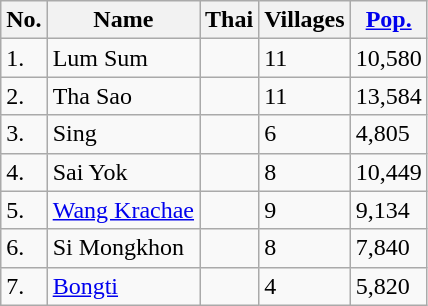<table class="wikitable sortable">
<tr>
<th>No.</th>
<th>Name</th>
<th>Thai</th>
<th>Villages</th>
<th><a href='#'>Pop.</a></th>
</tr>
<tr>
<td>1.</td>
<td>Lum Sum</td>
<td></td>
<td>11</td>
<td>10,580</td>
</tr>
<tr>
<td>2.</td>
<td>Tha Sao</td>
<td></td>
<td>11</td>
<td>13,584</td>
</tr>
<tr>
<td>3.</td>
<td>Sing</td>
<td></td>
<td>6</td>
<td>4,805</td>
</tr>
<tr>
<td>4.</td>
<td>Sai Yok</td>
<td></td>
<td>8</td>
<td>10,449</td>
</tr>
<tr>
<td>5.</td>
<td><a href='#'>Wang Krachae</a></td>
<td></td>
<td>9</td>
<td>9,134</td>
</tr>
<tr>
<td>6.</td>
<td>Si Mongkhon</td>
<td></td>
<td>8</td>
<td>7,840</td>
</tr>
<tr>
<td>7.</td>
<td><a href='#'>Bongti</a></td>
<td></td>
<td>4</td>
<td>5,820</td>
</tr>
</table>
